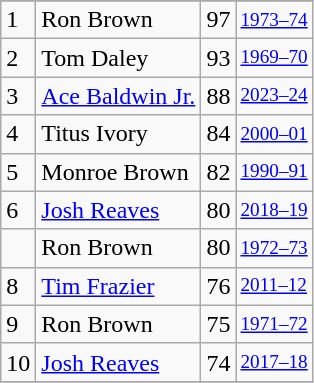<table class="wikitable">
<tr>
</tr>
<tr>
<td>1</td>
<td>Ron Brown</td>
<td>97</td>
<td style="font-size:80%;"><a href='#'>1973–74</a></td>
</tr>
<tr>
<td>2</td>
<td>Tom Daley</td>
<td>93</td>
<td style="font-size:80%;"><a href='#'>1969–70</a></td>
</tr>
<tr>
<td>3</td>
<td><a href='#'>Ace Baldwin Jr.</a></td>
<td>88</td>
<td style="font-size:80%;"><a href='#'>2023–24</a></td>
</tr>
<tr>
<td>4</td>
<td>Titus Ivory</td>
<td>84</td>
<td style="font-size:80%;"><a href='#'>2000–01</a></td>
</tr>
<tr>
<td>5</td>
<td>Monroe Brown</td>
<td>82</td>
<td style="font-size:80%;"><a href='#'>1990–91</a></td>
</tr>
<tr>
<td>6</td>
<td><a href='#'>Josh Reaves</a></td>
<td>80</td>
<td style="font-size:80%;"><a href='#'>2018–19</a></td>
</tr>
<tr>
<td></td>
<td>Ron Brown</td>
<td>80</td>
<td style="font-size:80%;"><a href='#'>1972–73</a></td>
</tr>
<tr>
<td>8</td>
<td><a href='#'>Tim Frazier</a></td>
<td>76</td>
<td style="font-size:80%;"><a href='#'>2011–12</a></td>
</tr>
<tr>
<td>9</td>
<td>Ron Brown</td>
<td>75</td>
<td style="font-size:80%;"><a href='#'>1971–72</a></td>
</tr>
<tr>
<td>10</td>
<td><a href='#'>Josh Reaves</a></td>
<td>74</td>
<td style="font-size:80%;"><a href='#'>2017–18</a></td>
</tr>
<tr>
</tr>
</table>
